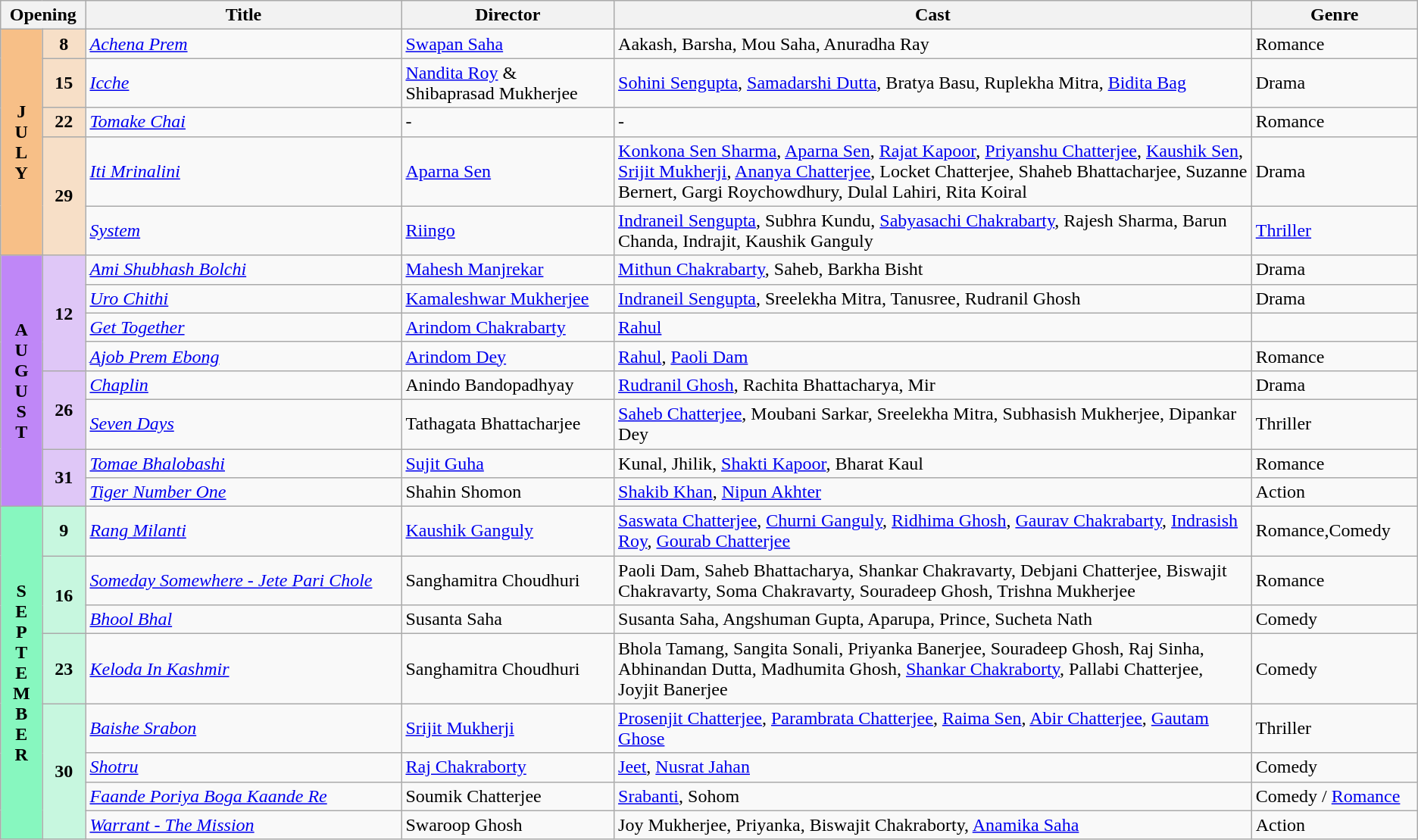<table class="wikitable sortable">
<tr>
<th colspan="2" style="width:6%;">Opening</th>
<th>Title</th>
<th style="width:15%;">Director</th>
<th style="width:45%;">Cast</th>
<th><strong>Genre</strong></th>
</tr>
<tr>
<th rowspan="5" style="text-align:center; background:#f7bf87">J<br>U<br>L<br>Y</th>
<td rowspan="1" style="text-align:center; background:#f7dfc7"><strong>8</strong></td>
<td><em><a href='#'>Achena Prem</a></em></td>
<td><a href='#'>Swapan Saha</a></td>
<td>Aakash, Barsha, Mou Saha, Anuradha Ray</td>
<td>Romance</td>
</tr>
<tr>
<td rowspan="1" style="text-align:center; background:#f7dfc7"><strong>15</strong></td>
<td><em><a href='#'>Icche</a></em></td>
<td><a href='#'>Nandita Roy</a> & Shibaprasad Mukherjee</td>
<td><a href='#'>Sohini Sengupta</a>, <a href='#'>Samadarshi Dutta</a>, Bratya Basu, Ruplekha Mitra, <a href='#'>Bidita Bag</a></td>
<td>Drama</td>
</tr>
<tr>
<td rowspan="1" style="text-align:center; background:#f7dfc7"><strong>22</strong></td>
<td><em><a href='#'>Tomake Chai</a></em></td>
<td>-</td>
<td>-</td>
<td>Romance</td>
</tr>
<tr>
<td rowspan="2" style="text-align:center; background:#f7dfc7"><strong>29</strong></td>
<td><em><a href='#'>Iti Mrinalini</a></em></td>
<td><a href='#'>Aparna Sen</a></td>
<td><a href='#'>Konkona Sen Sharma</a>, <a href='#'>Aparna Sen</a>, <a href='#'>Rajat Kapoor</a>, <a href='#'>Priyanshu Chatterjee</a>, <a href='#'>Kaushik Sen</a>, <a href='#'>Srijit Mukherji</a>, <a href='#'>Ananya Chatterjee</a>, Locket Chatterjee, Shaheb Bhattacharjee, Suzanne Bernert, Gargi Roychowdhury, Dulal Lahiri, Rita Koiral</td>
<td>Drama</td>
</tr>
<tr>
<td><em><a href='#'>System</a></em></td>
<td><a href='#'>Riingo</a></td>
<td><a href='#'>Indraneil Sengupta</a>, Subhra Kundu, <a href='#'>Sabyasachi Chakrabarty</a>, Rajesh Sharma, Barun Chanda, Indrajit, Kaushik Ganguly</td>
<td><a href='#'>Thriller</a></td>
</tr>
<tr>
<th rowspan="8" style="text-align:center; background:#bf87f7">A<br>U<br>G<br>U<br>S<br>T</th>
<td rowspan="4" style="text-align:center; background:#dfc7f7"><strong>12</strong></td>
<td><em><a href='#'>Ami Shubhash Bolchi</a></em></td>
<td><a href='#'>Mahesh Manjrekar</a></td>
<td><a href='#'>Mithun Chakrabarty</a>, Saheb, Barkha Bisht</td>
<td>Drama</td>
</tr>
<tr>
<td><em><a href='#'>Uro Chithi</a></em></td>
<td><a href='#'>Kamaleshwar Mukherjee</a></td>
<td><a href='#'>Indraneil Sengupta</a>, Sreelekha Mitra, Tanusree, Rudranil Ghosh</td>
<td>Drama</td>
</tr>
<tr>
<td><em><a href='#'>Get Together</a></em></td>
<td><a href='#'>Arindom Chakrabarty</a></td>
<td><a href='#'>Rahul</a></td>
<td></td>
</tr>
<tr>
<td><em><a href='#'>Ajob Prem Ebong</a></em></td>
<td><a href='#'>Arindom Dey</a></td>
<td><a href='#'>Rahul</a>, <a href='#'>Paoli Dam</a></td>
<td>Romance</td>
</tr>
<tr>
<td rowspan="2" style="text-align:center; background:#dfc7f7"><strong>26</strong></td>
<td><em><a href='#'>Chaplin</a></em></td>
<td>Anindo Bandopadhyay</td>
<td><a href='#'>Rudranil Ghosh</a>, Rachita Bhattacharya, Mir</td>
<td>Drama</td>
</tr>
<tr>
<td><em><a href='#'>Seven Days</a></em></td>
<td>Tathagata Bhattacharjee</td>
<td><a href='#'>Saheb Chatterjee</a>, Moubani Sarkar, Sreelekha Mitra, Subhasish Mukherjee, Dipankar Dey</td>
<td>Thriller</td>
</tr>
<tr>
<td rowspan="2" style="text-align:center; background:#dfc7f7"><strong>31</strong></td>
<td><em><a href='#'>Tomae Bhalobashi</a></em></td>
<td><a href='#'>Sujit Guha</a></td>
<td>Kunal, Jhilik, <a href='#'>Shakti Kapoor</a>, Bharat Kaul</td>
<td>Romance</td>
</tr>
<tr>
<td><em><a href='#'>Tiger Number One</a></em></td>
<td>Shahin Shomon</td>
<td><a href='#'>Shakib Khan</a>, <a href='#'>Nipun Akhter</a></td>
<td>Action</td>
</tr>
<tr>
<th rowspan="9" style="text-align:center; background:#87f7bf">S<br>E<br>P<br>T<br>E<br>M<br>B<br>E<br>R</th>
<td rowspan="1" style="text-align:center; background:#c7f7df"><strong>9</strong></td>
<td><em><a href='#'>Rang Milanti</a></em></td>
<td><a href='#'>Kaushik Ganguly</a></td>
<td><a href='#'>Saswata Chatterjee</a>, <a href='#'>Churni Ganguly</a>, <a href='#'>Ridhima Ghosh</a>, <a href='#'>Gaurav Chakrabarty</a>, <a href='#'>Indrasish Roy</a>, <a href='#'>Gourab Chatterjee</a></td>
<td>Romance,Comedy</td>
</tr>
<tr>
<td rowspan="2" style="text-align:center; background:#c7f7df"><strong>16</strong></td>
<td><em><a href='#'>Someday Somewhere - Jete Pari Chole</a></em></td>
<td>Sanghamitra Choudhuri</td>
<td>Paoli Dam, Saheb Bhattacharya, Shankar Chakravarty, Debjani Chatterjee, Biswajit Chakravarty, Soma Chakravarty, Souradeep Ghosh, Trishna Mukherjee</td>
<td>Romance</td>
</tr>
<tr>
<td><em><a href='#'>Bhool Bhal</a></em></td>
<td>Susanta Saha</td>
<td>Susanta Saha, Angshuman Gupta, Aparupa, Prince, Sucheta Nath</td>
<td>Comedy</td>
</tr>
<tr>
<td rowspan="1" style="text-align:center; background:#c7f7df"><strong>23</strong></td>
<td><em><a href='#'>Keloda In Kashmir</a></em></td>
<td>Sanghamitra Choudhuri</td>
<td>Bhola Tamang, Sangita Sonali, Priyanka Banerjee, Souradeep Ghosh, Raj Sinha, Abhinandan Dutta, Madhumita Ghosh, <a href='#'>Shankar Chakraborty</a>, Pallabi Chatterjee, Joyjit Banerjee</td>
<td>Comedy</td>
</tr>
<tr>
<td rowspan="4" style="text-align:center; background:#c7f7df"><strong>30</strong></td>
<td><em><a href='#'>Baishe Srabon</a></em></td>
<td><a href='#'>Srijit Mukherji</a></td>
<td><a href='#'>Prosenjit Chatterjee</a>, <a href='#'>Parambrata Chatterjee</a>, <a href='#'>Raima Sen</a>, <a href='#'>Abir Chatterjee</a>, <a href='#'>Gautam Ghose</a></td>
<td>Thriller</td>
</tr>
<tr>
<td><em><a href='#'>Shotru</a></em></td>
<td><a href='#'>Raj Chakraborty</a></td>
<td><a href='#'>Jeet</a>, <a href='#'>Nusrat Jahan</a></td>
<td>Comedy</td>
</tr>
<tr>
<td><em><a href='#'>Faande Poriya Boga Kaande Re</a></em></td>
<td>Soumik Chatterjee</td>
<td><a href='#'>Srabanti</a>, Sohom</td>
<td>Comedy / <a href='#'>Romance</a></td>
</tr>
<tr>
<td><em><a href='#'>Warrant - The Mission</a></em></td>
<td>Swaroop Ghosh</td>
<td>Joy Mukherjee, Priyanka, Biswajit Chakraborty, <a href='#'>Anamika Saha</a></td>
<td>Action</td>
</tr>
</table>
